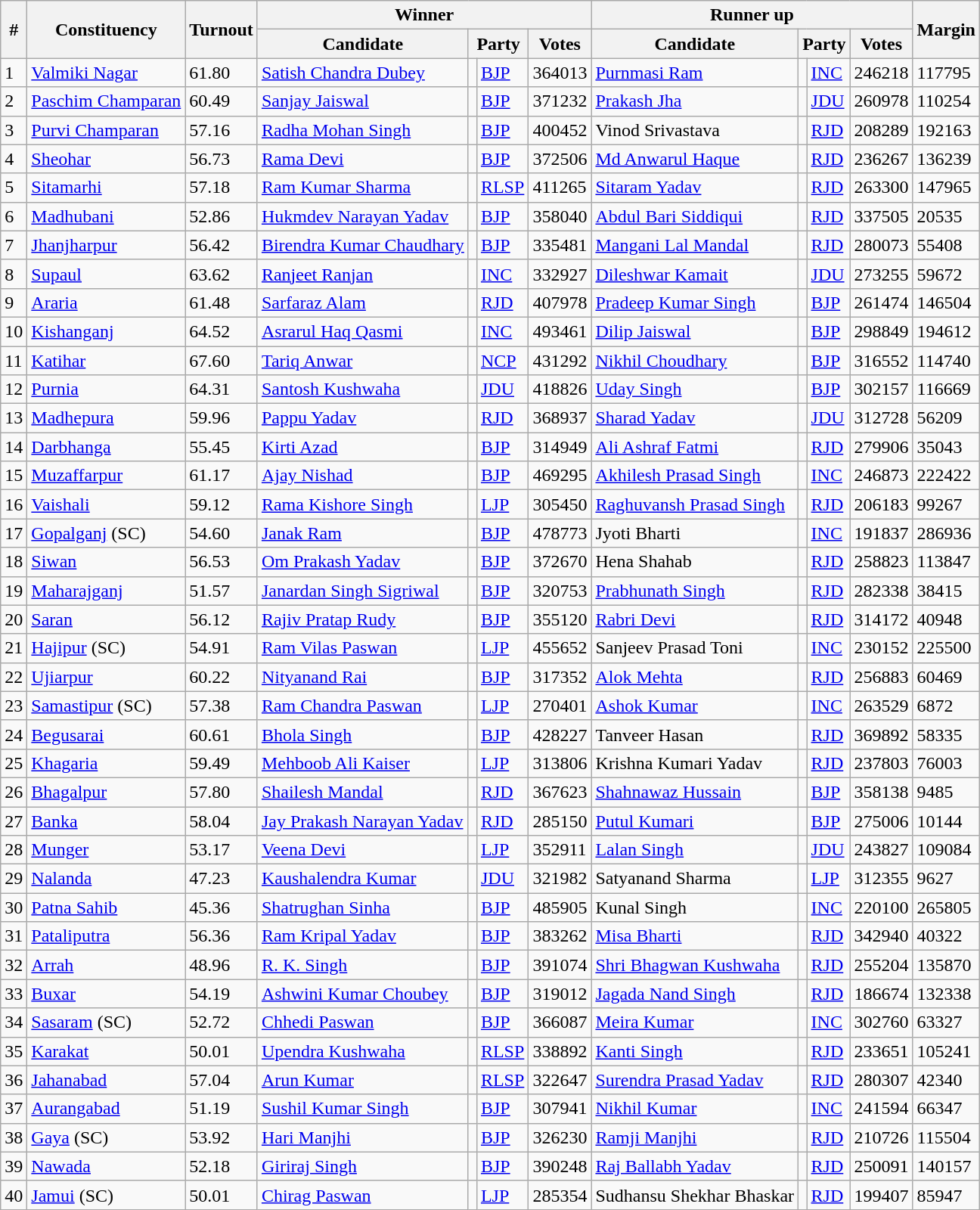<table class="sortable wikitable">
<tr>
<th rowspan="2">#</th>
<th rowspan="2">Constituency</th>
<th rowspan="2">Turnout</th>
<th colspan="4">Winner</th>
<th colspan="4">Runner up</th>
<th rowspan="2">Margin</th>
</tr>
<tr>
<th>Candidate</th>
<th colspan="2">Party</th>
<th>Votes</th>
<th>Candidate</th>
<th colspan="2">Party</th>
<th>Votes</th>
</tr>
<tr>
<td>1</td>
<td><a href='#'>Valmiki Nagar</a></td>
<td>61.80 </td>
<td><a href='#'>Satish Chandra Dubey</a></td>
<td style=background-color:></td>
<td><a href='#'>BJP</a></td>
<td>364013</td>
<td><a href='#'>Purnmasi Ram</a></td>
<td style=background-color:></td>
<td><a href='#'>INC</a></td>
<td>246218</td>
<td>117795</td>
</tr>
<tr>
<td>2</td>
<td><a href='#'>Paschim Champaran</a></td>
<td>60.49 </td>
<td><a href='#'>Sanjay Jaiswal</a></td>
<td style=background-color:></td>
<td><a href='#'>BJP</a></td>
<td>371232</td>
<td><a href='#'>Prakash Jha</a></td>
<td style=background-color:></td>
<td><a href='#'>JDU</a></td>
<td>260978</td>
<td>110254</td>
</tr>
<tr>
<td>3</td>
<td><a href='#'>Purvi Champaran</a></td>
<td>57.16 </td>
<td><a href='#'>Radha Mohan Singh</a></td>
<td style=background-color:></td>
<td><a href='#'>BJP</a></td>
<td>400452</td>
<td>Vinod Srivastava</td>
<td style=background-color:></td>
<td><a href='#'>RJD</a></td>
<td>208289</td>
<td>192163</td>
</tr>
<tr>
<td>4</td>
<td><a href='#'>Sheohar</a></td>
<td>56.73 </td>
<td><a href='#'>Rama Devi</a></td>
<td style=background-color:></td>
<td><a href='#'>BJP</a></td>
<td>372506</td>
<td><a href='#'>Md Anwarul Haque</a></td>
<td style=background-color:></td>
<td><a href='#'>RJD</a></td>
<td>236267</td>
<td>136239</td>
</tr>
<tr>
<td>5</td>
<td><a href='#'>Sitamarhi</a></td>
<td>57.18 </td>
<td><a href='#'>Ram Kumar Sharma</a></td>
<td style=background-color:></td>
<td><a href='#'>RLSP</a></td>
<td>411265</td>
<td><a href='#'>Sitaram Yadav</a></td>
<td style=background-color:></td>
<td><a href='#'>RJD</a></td>
<td>263300</td>
<td>147965</td>
</tr>
<tr>
<td>6</td>
<td><a href='#'>Madhubani</a></td>
<td>52.86 </td>
<td><a href='#'>Hukmdev Narayan Yadav</a></td>
<td style=background-color:></td>
<td><a href='#'>BJP</a></td>
<td>358040</td>
<td><a href='#'>Abdul Bari Siddiqui</a></td>
<td style=background-color:></td>
<td><a href='#'>RJD</a></td>
<td>337505</td>
<td>20535</td>
</tr>
<tr>
<td>7</td>
<td><a href='#'>Jhanjharpur</a></td>
<td>56.42 </td>
<td><a href='#'>Birendra Kumar Chaudhary</a></td>
<td style=background-color:></td>
<td><a href='#'>BJP</a></td>
<td>335481</td>
<td><a href='#'>Mangani Lal Mandal</a></td>
<td style=background-color:></td>
<td><a href='#'>RJD</a></td>
<td>280073</td>
<td>55408</td>
</tr>
<tr>
<td>8</td>
<td><a href='#'>Supaul</a></td>
<td>63.62 </td>
<td><a href='#'>Ranjeet Ranjan</a></td>
<td style=background-color:></td>
<td><a href='#'>INC</a></td>
<td>332927</td>
<td><a href='#'>Dileshwar Kamait</a></td>
<td style=background-color:></td>
<td><a href='#'>JDU</a></td>
<td>273255</td>
<td>59672</td>
</tr>
<tr>
<td>9</td>
<td><a href='#'>Araria</a></td>
<td>61.48 </td>
<td><a href='#'>Sarfaraz Alam</a></td>
<td style=background-color:></td>
<td><a href='#'>RJD</a></td>
<td>407978</td>
<td><a href='#'>Pradeep Kumar Singh</a></td>
<td style=background-color:></td>
<td><a href='#'>BJP</a></td>
<td>261474</td>
<td>146504</td>
</tr>
<tr>
<td>10</td>
<td><a href='#'>Kishanganj</a></td>
<td>64.52 </td>
<td><a href='#'>Asrarul Haq Qasmi</a></td>
<td style=background-color:></td>
<td><a href='#'>INC</a></td>
<td>493461</td>
<td><a href='#'>Dilip Jaiswal</a></td>
<td style=background-color:></td>
<td><a href='#'>BJP</a></td>
<td>298849</td>
<td>194612</td>
</tr>
<tr>
<td>11</td>
<td><a href='#'>Katihar</a></td>
<td>67.60 </td>
<td><a href='#'>Tariq Anwar</a></td>
<td style=background-color:></td>
<td><a href='#'>NCP</a></td>
<td>431292</td>
<td><a href='#'>Nikhil Choudhary</a></td>
<td style=background-color:></td>
<td><a href='#'>BJP</a></td>
<td>316552</td>
<td>114740</td>
</tr>
<tr>
<td>12</td>
<td><a href='#'>Purnia</a></td>
<td>64.31 </td>
<td><a href='#'>Santosh Kushwaha</a></td>
<td style=background-color:></td>
<td><a href='#'>JDU</a></td>
<td>418826</td>
<td><a href='#'>Uday Singh</a></td>
<td style=background-color:></td>
<td><a href='#'>BJP</a></td>
<td>302157</td>
<td>116669</td>
</tr>
<tr>
<td>13</td>
<td><a href='#'>Madhepura</a></td>
<td>59.96 </td>
<td><a href='#'>Pappu Yadav</a></td>
<td style=background-color:></td>
<td><a href='#'>RJD</a></td>
<td>368937</td>
<td><a href='#'>Sharad Yadav</a></td>
<td style=background-color:></td>
<td><a href='#'>JDU</a></td>
<td>312728</td>
<td>56209</td>
</tr>
<tr>
<td>14</td>
<td><a href='#'>Darbhanga</a></td>
<td>55.45 </td>
<td><a href='#'>Kirti Azad</a></td>
<td style=background-color:></td>
<td><a href='#'>BJP</a></td>
<td>314949</td>
<td><a href='#'>Ali Ashraf Fatmi</a></td>
<td style=background-color:></td>
<td><a href='#'>RJD</a></td>
<td>279906</td>
<td>35043</td>
</tr>
<tr>
<td>15</td>
<td><a href='#'>Muzaffarpur</a></td>
<td>61.17 </td>
<td><a href='#'>Ajay Nishad</a></td>
<td style=background-color:></td>
<td><a href='#'>BJP</a></td>
<td>469295</td>
<td><a href='#'>Akhilesh Prasad Singh</a></td>
<td style=background-color:></td>
<td><a href='#'>INC</a></td>
<td>246873</td>
<td>222422</td>
</tr>
<tr>
<td>16</td>
<td><a href='#'>Vaishali</a></td>
<td>59.12 </td>
<td><a href='#'>Rama Kishore Singh</a></td>
<td style=background-color:></td>
<td><a href='#'>LJP</a></td>
<td>305450</td>
<td><a href='#'>Raghuvansh Prasad Singh</a></td>
<td style=background-color:></td>
<td><a href='#'>RJD</a></td>
<td>206183</td>
<td>99267</td>
</tr>
<tr>
<td>17</td>
<td><a href='#'>Gopalganj</a> (SC)</td>
<td>54.60 </td>
<td><a href='#'>Janak Ram</a></td>
<td style=background-color:></td>
<td><a href='#'>BJP</a></td>
<td>478773</td>
<td>Jyoti Bharti</td>
<td style=background-color:></td>
<td><a href='#'>INC</a></td>
<td>191837</td>
<td>286936</td>
</tr>
<tr>
<td>18</td>
<td><a href='#'>Siwan</a></td>
<td>56.53 </td>
<td><a href='#'>Om Prakash Yadav</a></td>
<td style=background-color:></td>
<td><a href='#'>BJP</a></td>
<td>372670</td>
<td>Hena Shahab</td>
<td style=background-color:></td>
<td><a href='#'>RJD</a></td>
<td>258823</td>
<td>113847</td>
</tr>
<tr>
<td>19</td>
<td><a href='#'>Maharajganj</a></td>
<td>51.57 </td>
<td><a href='#'>Janardan Singh Sigriwal</a></td>
<td style=background-color:></td>
<td><a href='#'>BJP</a></td>
<td>320753</td>
<td><a href='#'>Prabhunath Singh</a></td>
<td style=background-color:></td>
<td><a href='#'>RJD</a></td>
<td>282338</td>
<td>38415</td>
</tr>
<tr>
<td>20</td>
<td><a href='#'>Saran</a></td>
<td>56.12 </td>
<td><a href='#'>Rajiv Pratap Rudy</a></td>
<td style=background-color:></td>
<td><a href='#'>BJP</a></td>
<td>355120</td>
<td><a href='#'>Rabri Devi</a></td>
<td style=background-color:></td>
<td><a href='#'>RJD</a></td>
<td>314172</td>
<td>40948</td>
</tr>
<tr>
<td>21</td>
<td><a href='#'>Hajipur</a> (SC)</td>
<td>54.91 </td>
<td><a href='#'>Ram Vilas Paswan</a></td>
<td style=background-color:></td>
<td><a href='#'>LJP</a></td>
<td>455652</td>
<td>Sanjeev Prasad Toni</td>
<td style=background-color:></td>
<td><a href='#'>INC</a></td>
<td>230152</td>
<td>225500</td>
</tr>
<tr>
<td>22</td>
<td><a href='#'>Ujiarpur</a></td>
<td>60.22 </td>
<td><a href='#'>Nityanand Rai</a></td>
<td style=background-color:></td>
<td><a href='#'>BJP</a></td>
<td>317352</td>
<td><a href='#'>Alok Mehta</a></td>
<td style=background-color:></td>
<td><a href='#'>RJD</a></td>
<td>256883</td>
<td>60469</td>
</tr>
<tr>
<td>23</td>
<td><a href='#'>Samastipur</a> (SC)</td>
<td>57.38 </td>
<td><a href='#'>Ram Chandra Paswan</a></td>
<td style=background-color:></td>
<td><a href='#'>LJP</a></td>
<td>270401</td>
<td><a href='#'>Ashok Kumar</a></td>
<td style=background-color:></td>
<td><a href='#'>INC</a></td>
<td>263529</td>
<td>6872</td>
</tr>
<tr>
<td>24</td>
<td><a href='#'>Begusarai</a></td>
<td>60.61 </td>
<td><a href='#'>Bhola Singh</a></td>
<td style=background-color:></td>
<td><a href='#'>BJP</a></td>
<td>428227</td>
<td>Tanveer Hasan</td>
<td style=background-color:></td>
<td><a href='#'>RJD</a></td>
<td>369892</td>
<td>58335</td>
</tr>
<tr>
<td>25</td>
<td><a href='#'>Khagaria</a></td>
<td>59.49 </td>
<td><a href='#'>Mehboob Ali Kaiser</a></td>
<td style=background-color:></td>
<td><a href='#'>LJP</a></td>
<td>313806</td>
<td>Krishna Kumari Yadav</td>
<td style=background-color:></td>
<td><a href='#'>RJD</a></td>
<td>237803</td>
<td>76003</td>
</tr>
<tr>
<td>26</td>
<td><a href='#'>Bhagalpur</a></td>
<td>57.80 </td>
<td><a href='#'>Shailesh Mandal</a></td>
<td style=background-color:></td>
<td><a href='#'>RJD</a></td>
<td>367623</td>
<td><a href='#'>Shahnawaz Hussain</a></td>
<td style=background-color:></td>
<td><a href='#'>BJP</a></td>
<td>358138</td>
<td>9485</td>
</tr>
<tr>
<td>27</td>
<td><a href='#'>Banka</a></td>
<td>58.04 </td>
<td><a href='#'>Jay Prakash Narayan Yadav</a></td>
<td style=background-color:></td>
<td><a href='#'>RJD</a></td>
<td>285150</td>
<td><a href='#'>Putul Kumari</a></td>
<td style=background-color:></td>
<td><a href='#'>BJP</a></td>
<td>275006</td>
<td>10144</td>
</tr>
<tr>
<td>28</td>
<td><a href='#'>Munger</a></td>
<td>53.17 </td>
<td><a href='#'>Veena Devi</a></td>
<td style=background-color:></td>
<td><a href='#'>LJP</a></td>
<td>352911</td>
<td><a href='#'>Lalan Singh</a></td>
<td style=background-color:></td>
<td><a href='#'>JDU</a></td>
<td>243827</td>
<td>109084</td>
</tr>
<tr>
<td>29</td>
<td><a href='#'>Nalanda</a></td>
<td>47.23 </td>
<td><a href='#'>Kaushalendra Kumar</a></td>
<td style=background-color:></td>
<td><a href='#'>JDU</a></td>
<td>321982</td>
<td>Satyanand Sharma</td>
<td style=background-color:></td>
<td><a href='#'>LJP</a></td>
<td>312355</td>
<td>9627</td>
</tr>
<tr>
<td>30</td>
<td><a href='#'>Patna Sahib</a></td>
<td>45.36 </td>
<td><a href='#'>Shatrughan Sinha</a></td>
<td style=background-color:></td>
<td><a href='#'>BJP</a></td>
<td>485905</td>
<td>Kunal Singh</td>
<td style=background-color:></td>
<td><a href='#'>INC</a></td>
<td>220100</td>
<td>265805</td>
</tr>
<tr>
<td>31</td>
<td><a href='#'>Pataliputra</a></td>
<td>56.36 </td>
<td><a href='#'>Ram Kripal Yadav</a></td>
<td style=background-color:></td>
<td><a href='#'>BJP</a></td>
<td>383262</td>
<td><a href='#'>Misa Bharti</a></td>
<td style=background-color:></td>
<td><a href='#'>RJD</a></td>
<td>342940</td>
<td>40322</td>
</tr>
<tr>
<td>32</td>
<td><a href='#'>Arrah</a></td>
<td>48.96 </td>
<td><a href='#'>R. K. Singh</a></td>
<td style=background-color:></td>
<td><a href='#'>BJP</a></td>
<td>391074</td>
<td><a href='#'>Shri Bhagwan Kushwaha</a></td>
<td style=background-color:></td>
<td><a href='#'>RJD</a></td>
<td>255204</td>
<td>135870</td>
</tr>
<tr>
<td>33</td>
<td><a href='#'>Buxar</a></td>
<td>54.19 </td>
<td><a href='#'>Ashwini Kumar Choubey</a></td>
<td style=background-color:></td>
<td><a href='#'>BJP</a></td>
<td>319012</td>
<td><a href='#'>Jagada Nand Singh</a></td>
<td style=background-color:></td>
<td><a href='#'>RJD</a></td>
<td>186674</td>
<td>132338</td>
</tr>
<tr>
<td>34</td>
<td><a href='#'>Sasaram</a> (SC)</td>
<td>52.72 </td>
<td><a href='#'>Chhedi Paswan</a></td>
<td style=background-color:></td>
<td><a href='#'>BJP</a></td>
<td>366087</td>
<td><a href='#'>Meira Kumar</a></td>
<td style=background-color:></td>
<td><a href='#'>INC</a></td>
<td>302760</td>
<td>63327</td>
</tr>
<tr>
<td>35</td>
<td><a href='#'>Karakat</a></td>
<td>50.01 </td>
<td><a href='#'>Upendra Kushwaha</a></td>
<td style=background-color:></td>
<td><a href='#'>RLSP</a></td>
<td>338892</td>
<td><a href='#'>Kanti Singh</a></td>
<td style=background-color:></td>
<td><a href='#'>RJD</a></td>
<td>233651</td>
<td>105241</td>
</tr>
<tr>
<td>36</td>
<td><a href='#'>Jahanabad</a></td>
<td>57.04 </td>
<td><a href='#'>Arun Kumar</a></td>
<td style=background-color:></td>
<td><a href='#'>RLSP</a></td>
<td>322647</td>
<td><a href='#'>Surendra Prasad Yadav</a></td>
<td style=background-color:></td>
<td><a href='#'>RJD</a></td>
<td>280307</td>
<td>42340</td>
</tr>
<tr>
<td>37</td>
<td><a href='#'>Aurangabad</a></td>
<td>51.19 </td>
<td><a href='#'>Sushil Kumar Singh</a></td>
<td style=background-color:></td>
<td><a href='#'>BJP</a></td>
<td>307941</td>
<td><a href='#'>Nikhil Kumar</a></td>
<td style=background-color:></td>
<td><a href='#'>INC</a></td>
<td>241594</td>
<td>66347</td>
</tr>
<tr>
<td>38</td>
<td><a href='#'>Gaya</a> (SC)</td>
<td>53.92 </td>
<td><a href='#'>Hari Manjhi</a></td>
<td style=background-color:></td>
<td><a href='#'>BJP</a></td>
<td>326230</td>
<td><a href='#'>Ramji Manjhi</a></td>
<td style=background-color:></td>
<td><a href='#'>RJD</a></td>
<td>210726</td>
<td>115504</td>
</tr>
<tr>
<td>39</td>
<td><a href='#'>Nawada</a></td>
<td>52.18 </td>
<td><a href='#'>Giriraj Singh</a></td>
<td style=background-color:></td>
<td><a href='#'>BJP</a></td>
<td>390248</td>
<td><a href='#'>Raj Ballabh Yadav</a></td>
<td style=background-color:></td>
<td><a href='#'>RJD</a></td>
<td>250091</td>
<td>140157</td>
</tr>
<tr>
<td>40</td>
<td><a href='#'>Jamui</a> (SC)</td>
<td>50.01 </td>
<td><a href='#'>Chirag Paswan</a></td>
<td style=background-color:></td>
<td><a href='#'>LJP</a></td>
<td>285354</td>
<td>Sudhansu Shekhar Bhaskar</td>
<td style=background-color:></td>
<td><a href='#'>RJD</a></td>
<td>199407</td>
<td>85947</td>
</tr>
</table>
